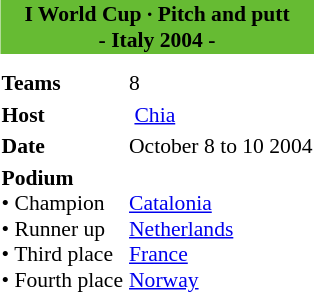<table class="toccolours" style="float: right; margin: 0 0 1em 1em; font-size: 90%;">
<tr>
<td colspan="2" style="background: #66bb33; text-align: center;"><strong>I World Cup · Pitch and putt<br>- Italy 2004 -</strong></td>
</tr>
<tr>
<td colspan="2" style="text-align: center;"></td>
</tr>
<tr style="vertical-align:top;">
<td colspan=2></td>
</tr>
<tr style="vertical-align:top;">
<td><strong>Teams</strong></td>
<td>8</td>
</tr>
<tr style="vertical-align:top;">
<td><strong>Host</strong></td>
<td> <a href='#'>Chia</a></td>
</tr>
<tr style="vertical-align:top;">
<td><strong>Date</strong></td>
<td>October 8 to 10 2004</td>
</tr>
<tr style="vertical-align:top;">
<td><strong>Podium</strong><br>• Champion<br>• Runner up<br>• Third place<br>• Fourth place</td>
<td><br> <a href='#'>Catalonia</a><br> <a href='#'>Netherlands</a> <br> <a href='#'>France</a><br> <a href='#'>Norway</a></td>
</tr>
</table>
